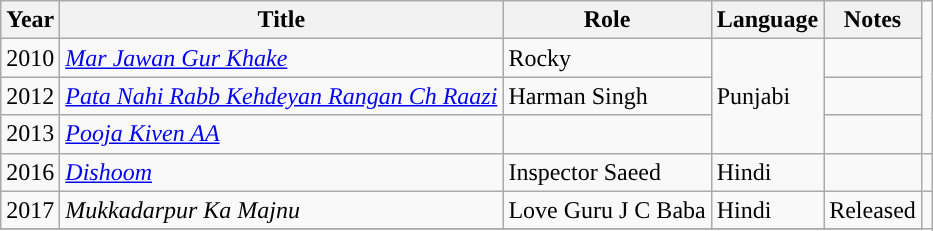<table class="wikitable sortable">
<tr>
<th>Year</th>
<th>Title</th>
<th>Role</th>
<th>Language</th>
<th>Notes</th>
</tr>
<tr>
<td>2010</td>
<td><em><a href='#'>Mar Jawan Gur Khake</a></em></td>
<td>Rocky</td>
<td rowspan="3">Punjabi</td>
<td></td>
</tr>
<tr>
<td>2012</td>
<td><em><a href='#'>Pata Nahi Rabb Kehdeyan Rangan Ch Raazi</a></em></td>
<td>Harman Singh</td>
<td></td>
</tr>
<tr>
<td>2013</td>
<td><em><a href='#'>Pooja Kiven AA</a></em></td>
<td></td>
<td></td>
</tr>
<tr>
<td>2016</td>
<td><em><a href='#'>Dishoom</a></em></td>
<td>Inspector Saeed</td>
<td>Hindi</td>
<td></td>
<td></td>
</tr>
<tr>
<td>2017</td>
<td><em>Mukkadarpur Ka Majnu</td>
<td>Love Guru J C Baba</td>
<td>Hindi</td>
<td>Released</td>
</tr>
<tr>
</tr>
</table>
